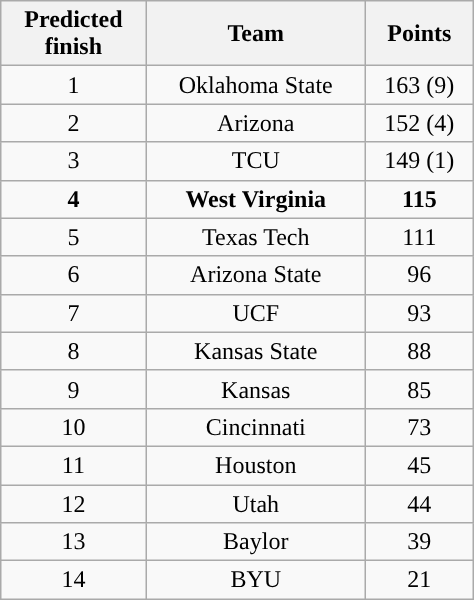<table class="wikitable" style="width: 25%;text-align: center;">
<tr align="center">
<th>Predicted<br>finish</th>
<th>Team</th>
<th>Points</th>
</tr>
<tr align="center">
<td>1</td>
<td>Oklahoma State</td>
<td>163 (9)</td>
</tr>
<tr align="center">
<td>2</td>
<td>Arizona</td>
<td>152 (4)</td>
</tr>
<tr align="center">
<td>3</td>
<td>TCU</td>
<td>149 (1)</td>
</tr>
<tr align="center">
<td><strong>4</strong></td>
<td><strong>West Virginia</strong></td>
<td><strong>115</strong></td>
</tr>
<tr align="center">
<td>5</td>
<td>Texas Tech</td>
<td>111</td>
</tr>
<tr align="center">
<td>6</td>
<td>Arizona State</td>
<td>96</td>
</tr>
<tr align="center">
<td>7</td>
<td>UCF</td>
<td>93</td>
</tr>
<tr align="center">
<td>8</td>
<td>Kansas State</td>
<td>88</td>
</tr>
<tr align="center">
<td>9</td>
<td>Kansas</td>
<td>85</td>
</tr>
<tr align="center">
<td>10</td>
<td>Cincinnati</td>
<td>73</td>
</tr>
<tr align="center">
<td>11</td>
<td>Houston</td>
<td>45</td>
</tr>
<tr align="center">
<td>12</td>
<td>Utah</td>
<td>44</td>
</tr>
<tr align="center">
<td>13</td>
<td>Baylor</td>
<td>39</td>
</tr>
<tr align="center">
<td>14</td>
<td>BYU</td>
<td>21</td>
</tr>
</table>
